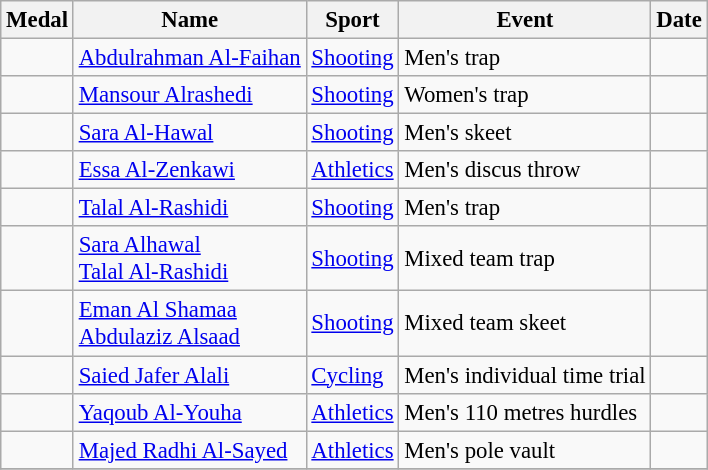<table class="wikitable sortable" style="font-size: 95%;">
<tr>
<th>Medal</th>
<th>Name</th>
<th>Sport</th>
<th>Event</th>
<th>Date</th>
</tr>
<tr>
<td></td>
<td><a href='#'>Abdulrahman Al-Faihan</a></td>
<td><a href='#'>Shooting</a></td>
<td>Men's trap</td>
<td></td>
</tr>
<tr>
<td></td>
<td><a href='#'>Mansour Alrashedi</a></td>
<td><a href='#'>Shooting</a></td>
<td>Women's trap</td>
<td></td>
</tr>
<tr>
<td></td>
<td><a href='#'>Sara Al-Hawal</a></td>
<td><a href='#'>Shooting</a></td>
<td>Men's skeet</td>
<td></td>
</tr>
<tr>
<td></td>
<td><a href='#'>Essa Al-Zenkawi</a></td>
<td><a href='#'>Athletics</a></td>
<td>Men's discus throw</td>
<td></td>
</tr>
<tr>
<td></td>
<td><a href='#'>Talal Al-Rashidi</a></td>
<td><a href='#'>Shooting</a></td>
<td>Men's trap</td>
<td></td>
</tr>
<tr>
<td></td>
<td><a href='#'>Sara Alhawal</a><br><a href='#'>Talal Al-Rashidi</a></td>
<td><a href='#'>Shooting</a></td>
<td>Mixed team trap</td>
<td></td>
</tr>
<tr>
<td></td>
<td><a href='#'>Eman Al Shamaa</a><br><a href='#'>Abdulaziz Alsaad</a></td>
<td><a href='#'>Shooting</a></td>
<td>Mixed team skeet</td>
<td></td>
</tr>
<tr>
<td></td>
<td><a href='#'>Saied Jafer Alali</a></td>
<td><a href='#'>Cycling</a></td>
<td>Men's individual time trial</td>
<td></td>
</tr>
<tr>
<td></td>
<td><a href='#'>Yaqoub Al-Youha</a></td>
<td><a href='#'>Athletics</a></td>
<td>Men's 110 metres hurdles</td>
<td></td>
</tr>
<tr>
<td></td>
<td><a href='#'>Majed Radhi Al-Sayed</a></td>
<td><a href='#'>Athletics</a></td>
<td>Men's pole vault</td>
<td></td>
</tr>
<tr>
</tr>
</table>
